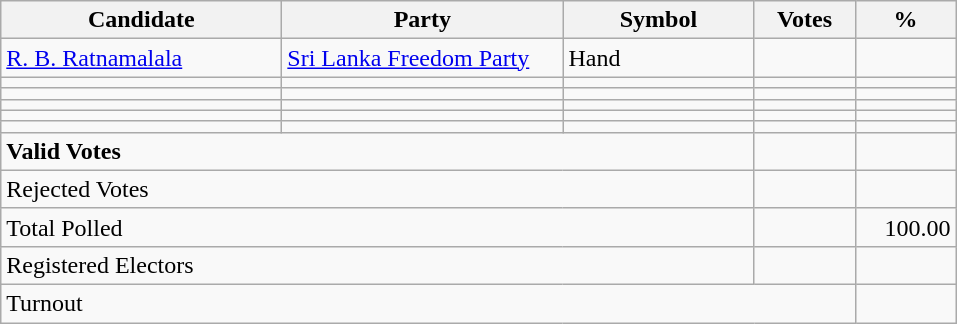<table class="wikitable" border="1" style="text-align:right;">
<tr>
<th align=left width="180">Candidate</th>
<th align=left width="180">Party</th>
<th align=left width="120">Symbol</th>
<th align=left width="60">Votes</th>
<th align=left width="60">%</th>
</tr>
<tr>
<td align=left><a href='#'>R. B. Ratnamalala</a></td>
<td align=left><a href='#'>Sri Lanka Freedom Party</a></td>
<td align=left>Hand</td>
<td></td>
<td></td>
</tr>
<tr>
<td align=left></td>
<td align=left></td>
<td align=left></td>
<td></td>
<td></td>
</tr>
<tr>
<td align=left></td>
<td align=left></td>
<td align=left></td>
<td></td>
<td></td>
</tr>
<tr>
<td align=left></td>
<td align=left></td>
<td align=left></td>
<td></td>
<td></td>
</tr>
<tr>
<td align=left></td>
<td align=left></td>
<td align=left></td>
<td></td>
<td></td>
</tr>
<tr>
<td align=left></td>
<td align=left></td>
<td align=left></td>
<td></td>
<td></td>
</tr>
<tr>
<td align=left colspan=3><strong>Valid Votes</strong></td>
<td><strong> </strong></td>
<td><strong> </strong></td>
</tr>
<tr>
<td align=left colspan=3>Rejected Votes</td>
<td></td>
<td></td>
</tr>
<tr>
<td align=left colspan=3>Total Polled</td>
<td></td>
<td>100.00</td>
</tr>
<tr>
<td align=left colspan=3>Registered Electors</td>
<td></td>
<td></td>
</tr>
<tr>
<td align=left colspan=4>Turnout</td>
<td></td>
</tr>
</table>
